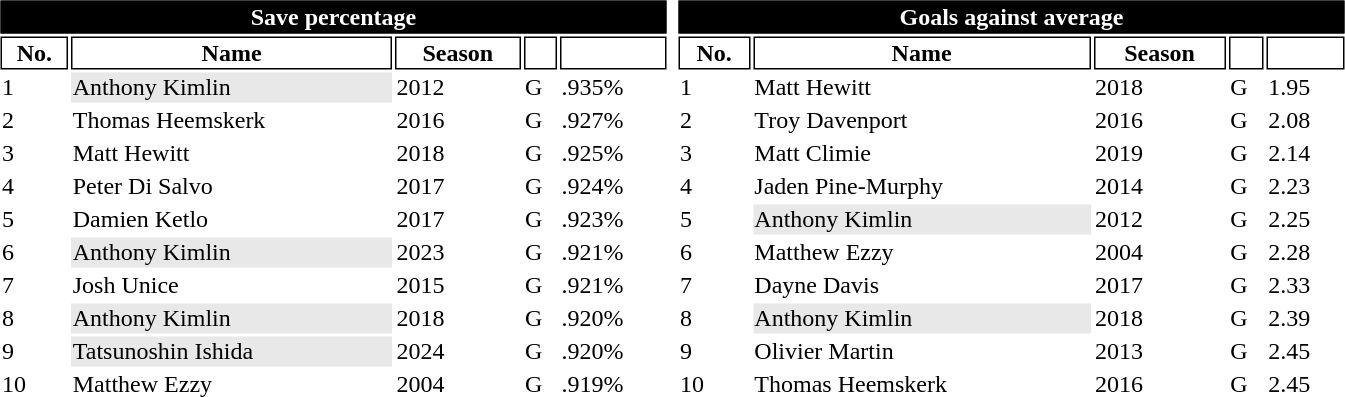<table>
<tr valign=top>
<td><br><table class="toccolours" style="width:28em">
<tr>
<th colspan="5" style="background:#000000;color:white;border:#000000 1px solid">Save percentage</th>
</tr>
<tr>
<th style="background:#FFFFFF;color:black;border:#000000 1px solid;">No.</th>
<th style="background:#FFFFFF;color:black;border:#000000 1px solid;">Name</th>
<th style="background:#FFFFFF;color:black;border:#000000 1px solid;">Season</th>
<th style="background:#FFFFFF;color:black;border:#000000 1px solid;"></th>
<th style="background:#FFFFFF;color:black;border:#000000 1px solid;"></th>
</tr>
<tr>
<td>1</td>
<td bgcolor="#e8e8e8"> Anthony Kimlin</td>
<td>2012</td>
<td>G</td>
<td>.935%</td>
</tr>
<tr>
<td>2</td>
<td> Thomas Heemskerk</td>
<td>2016</td>
<td>G</td>
<td>.927%</td>
</tr>
<tr>
<td>3</td>
<td> Matt Hewitt</td>
<td>2018</td>
<td>G</td>
<td>.925%</td>
</tr>
<tr>
<td>4</td>
<td> Peter Di Salvo</td>
<td>2017</td>
<td>G</td>
<td>.924%</td>
</tr>
<tr>
<td>5</td>
<td> Damien Ketlo</td>
<td>2017</td>
<td>G</td>
<td>.923%</td>
</tr>
<tr>
<td>6</td>
<td bgcolor="#e8e8e8"> Anthony Kimlin</td>
<td>2023</td>
<td>G</td>
<td>.921%</td>
</tr>
<tr>
<td>7</td>
<td> Josh Unice</td>
<td>2015</td>
<td>G</td>
<td>.921%</td>
</tr>
<tr>
<td>8</td>
<td bgcolor="#e8e8e8"> Anthony Kimlin</td>
<td>2018</td>
<td>G</td>
<td>.920%</td>
</tr>
<tr>
<td>9</td>
<td bgcolor="#e8e8e8"> Tatsunoshin Ishida</td>
<td>2024</td>
<td>G</td>
<td>.920%</td>
</tr>
<tr>
<td>10</td>
<td> Matthew Ezzy</td>
<td>2004</td>
<td>G</td>
<td>.919%</td>
</tr>
</table>
</td>
<td><br><table class="toccolours" style="width:28em">
<tr>
<th colspan="5" style="background:#000000;color:white;border:#000000 1px solid">Goals against average</th>
</tr>
<tr>
<th style="background:#FFFFFF;color:black;border:#000000 1px solid;">No.</th>
<th style="background:#FFFFFF;color:black;border:#000000 1px solid;">Name</th>
<th style="background:#FFFFFF;color:black;border:#000000 1px solid;">Season</th>
<th style="background:#FFFFFF;color:black;border:#000000 1px solid;"></th>
<th style="background:#FFFFFF;color:black;border:#000000 1px solid;"></th>
</tr>
<tr>
<td>1</td>
<td> Matt Hewitt</td>
<td>2018</td>
<td>G</td>
<td>1.95</td>
</tr>
<tr>
<td>2</td>
<td> Troy Davenport</td>
<td>2016</td>
<td>G</td>
<td>2.08</td>
</tr>
<tr>
<td>3</td>
<td> Matt Climie</td>
<td>2019</td>
<td>G</td>
<td>2.14</td>
</tr>
<tr>
<td>4</td>
<td> Jaden Pine-Murphy</td>
<td>2014</td>
<td>G</td>
<td>2.23</td>
</tr>
<tr>
<td>5</td>
<td bgcolor="#e8e8e8"> Anthony Kimlin</td>
<td>2012</td>
<td>G</td>
<td>2.25</td>
</tr>
<tr>
<td>6</td>
<td> Matthew Ezzy</td>
<td>2004</td>
<td>G</td>
<td>2.28</td>
</tr>
<tr>
<td>7</td>
<td> Dayne Davis</td>
<td>2017</td>
<td>G</td>
<td>2.33</td>
</tr>
<tr>
<td>8</td>
<td bgcolor="#e8e8e8"> Anthony Kimlin</td>
<td>2018</td>
<td>G</td>
<td>2.39</td>
</tr>
<tr>
<td>9</td>
<td> Olivier Martin</td>
<td>2013</td>
<td>G</td>
<td>2.45</td>
</tr>
<tr>
<td>10</td>
<td> Thomas Heemskerk</td>
<td>2016</td>
<td>G</td>
<td>2.45</td>
</tr>
</table>
</td>
</tr>
</table>
